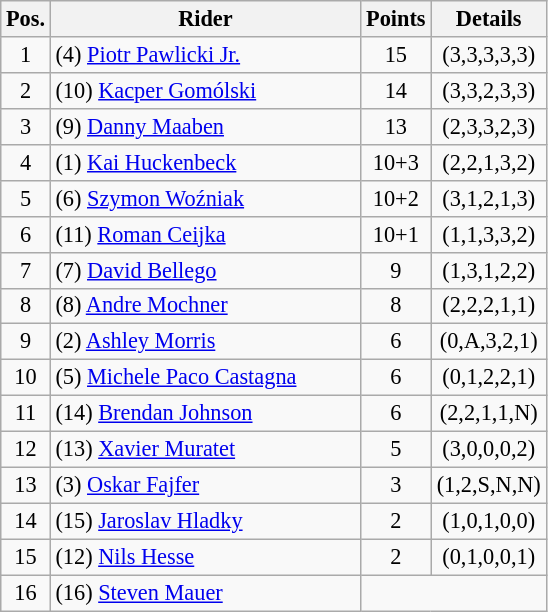<table class=wikitable style="font-size:93%;">
<tr>
<th width=25px>Pos.</th>
<th width=200px>Rider</th>
<th width=40px>Points</th>
<th width=70px>Details</th>
</tr>
<tr align=center >
<td>1</td>
<td align=left> (4) <a href='#'>Piotr Pawlicki Jr.</a></td>
<td>15</td>
<td>(3,3,3,3,3)</td>
</tr>
<tr align=center >
<td>2</td>
<td align=left> (10) <a href='#'>Kacper Gomólski</a></td>
<td>14</td>
<td>(3,3,2,3,3)</td>
</tr>
<tr align=center >
<td>3</td>
<td align=left> (9) <a href='#'>Danny Maaben</a></td>
<td>13</td>
<td>(2,3,3,2,3)</td>
</tr>
<tr align=center >
<td>4</td>
<td align=left> (1) <a href='#'>Kai Huckenbeck</a></td>
<td>10+3</td>
<td>(2,2,1,3,2)</td>
</tr>
<tr align=center >
<td>5</td>
<td align=left> (6) <a href='#'>Szymon Woźniak</a></td>
<td>10+2</td>
<td>(3,1,2,1,3)</td>
</tr>
<tr align=center>
<td>6</td>
<td align=left> (11) <a href='#'>Roman Ceijka</a></td>
<td>10+1</td>
<td>(1,1,3,3,2)</td>
</tr>
<tr align=center>
<td>7</td>
<td align=left> (7) <a href='#'>David Bellego</a></td>
<td>9</td>
<td>(1,3,1,2,2)</td>
</tr>
<tr align=center>
<td>8</td>
<td align=left> (8) <a href='#'>Andre Mochner</a></td>
<td>8</td>
<td>(2,2,2,1,1)</td>
</tr>
<tr align=center>
<td>9</td>
<td align=left> (2) <a href='#'>Ashley Morris</a></td>
<td>6</td>
<td>(0,A,3,2,1)</td>
</tr>
<tr align=center>
<td>10</td>
<td align=left> (5) <a href='#'>Michele Paco Castagna</a></td>
<td>6</td>
<td>(0,1,2,2,1)</td>
</tr>
<tr align=center>
<td>11</td>
<td align=left> (14) <a href='#'>Brendan Johnson</a></td>
<td>6</td>
<td>(2,2,1,1,N)</td>
</tr>
<tr align=center>
<td>12</td>
<td align=left> (13) <a href='#'>Xavier Muratet</a></td>
<td>5</td>
<td>(3,0,0,0,2)</td>
</tr>
<tr align=center>
<td>13</td>
<td align=left> (3) <a href='#'>Oskar Fajfer</a></td>
<td>3</td>
<td>(1,2,S,N,N)</td>
</tr>
<tr align=center>
<td>14</td>
<td align=left> (15) <a href='#'>Jaroslav Hladky</a></td>
<td>2</td>
<td>(1,0,1,0,0)</td>
</tr>
<tr align=center>
<td>15</td>
<td align=left> (12) <a href='#'>Nils Hesse</a></td>
<td>2</td>
<td>(0,1,0,0,1)</td>
</tr>
<tr align=center>
<td>16</td>
<td align=left> (16) <a href='#'>Steven Mauer</a></td>
</tr>
</table>
